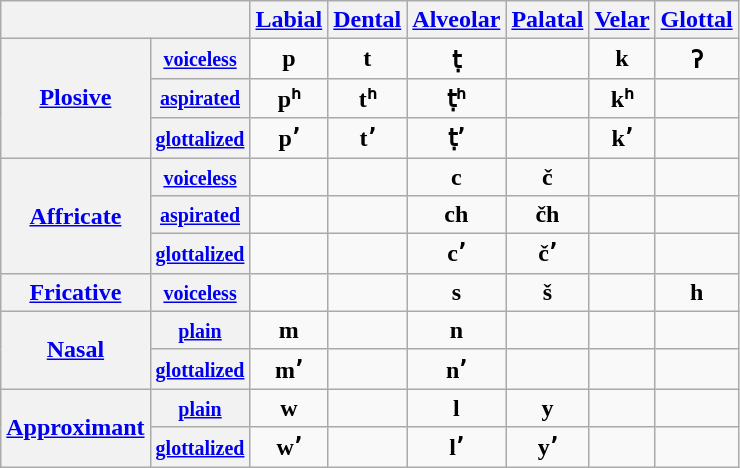<table class="wikitable">
<tr>
<th colspan=2></th>
<th align="center"><a href='#'>Labial</a></th>
<th align="center"><a href='#'>Dental</a></th>
<th align="center"><a href='#'>Alveolar</a></th>
<th align="center"><a href='#'>Palatal</a></th>
<th align="center"><a href='#'>Velar</a></th>
<th align="center"><a href='#'>Glottal</a></th>
</tr>
<tr>
<th rowspan=3><a href='#'>Plosive</a></th>
<th><small><a href='#'>voiceless</a></small></th>
<td align="center"><strong>p</strong> </td>
<td align="center"><strong>t</strong> </td>
<td align="center"><strong>ṭ</strong> </td>
<td align="center"></td>
<td align="center"><strong>k</strong> </td>
<td align="center"><strong>ʔ</strong> </td>
</tr>
<tr>
<th><small><a href='#'>aspirated</a></small></th>
<td align="center"><strong>pʰ</strong> </td>
<td align="center"><strong>tʰ</strong> </td>
<td align="center"><strong>ṭʰ</strong> </td>
<td align="center"></td>
<td align="center"><strong>kʰ</strong> </td>
<td align="center"></td>
</tr>
<tr>
<th><small><a href='#'>glottalized</a></small></th>
<td align="center"><strong>pʼ</strong> </td>
<td align="center"><strong>tʼ</strong> </td>
<td align="center"><strong>ṭʼ</strong> </td>
<td align="center"></td>
<td align="center"><strong>kʼ</strong> </td>
<td align="center"></td>
</tr>
<tr>
<th rowspan="3"><a href='#'>Affricate</a></th>
<th><small><a href='#'>voiceless</a></small></th>
<td align="center"></td>
<td align="center"></td>
<td align="center"><strong>c</strong> </td>
<td align="center"><strong>č</strong> </td>
<td align="center"></td>
<td align="center"></td>
</tr>
<tr>
<th><small><a href='#'>aspirated</a></small></th>
<td align="center"></td>
<td align="center"></td>
<td align="center"><strong>ch</strong> </td>
<td align="center"><strong>čh</strong> </td>
<td align="center"></td>
<td align="center"></td>
</tr>
<tr>
<th><small><a href='#'>glottalized</a></small></th>
<td align="center"></td>
<td align="center"></td>
<td align="center"><strong>cʼ</strong> </td>
<td align="center"><strong>čʼ</strong> </td>
<td align="center"></td>
<td align="center"></td>
</tr>
<tr>
<th rowspan=1><a href='#'>Fricative</a></th>
<th><small><a href='#'>voiceless</a></small></th>
<td align="center"></td>
<td align="center"></td>
<td align="center"><strong>s</strong> </td>
<td align="center"><strong>š</strong> </td>
<td align="center"></td>
<td align="center"><strong>h</strong> </td>
</tr>
<tr>
<th rowspan=2><a href='#'>Nasal</a></th>
<th><small><a href='#'>plain</a></small></th>
<td align="center"><strong>m</strong> </td>
<td align="center"></td>
<td align="center"><strong>n</strong> </td>
<td align="center"></td>
<td align="center"></td>
<td align="center"></td>
</tr>
<tr>
<th><small><a href='#'>glottalized</a></small></th>
<td align="center"><strong>mʼ</strong> </td>
<td align="center"></td>
<td align="center"><strong>nʼ</strong> </td>
<td align="center"></td>
<td align="center"></td>
<td align="center"></td>
</tr>
<tr>
<th rowspan=2><a href='#'>Approximant</a></th>
<th><small><a href='#'>plain</a></small></th>
<td align="center"><strong>w</strong> </td>
<td align="center"></td>
<td align="center"><strong>l</strong> </td>
<td align="center"><strong>y</strong> </td>
<td align="center"></td>
<td align="center"></td>
</tr>
<tr>
<th><small><a href='#'>glottalized</a></small></th>
<td align="center"><strong>wʼ</strong> </td>
<td align="center"></td>
<td align="center"><strong>lʼ</strong> </td>
<td align="center"><strong>yʼ</strong> </td>
<td align="center"></td>
<td align="center"></td>
</tr>
</table>
